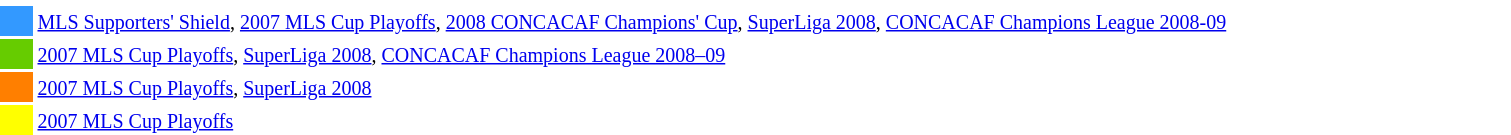<table width=80%>
<tr>
<td style="width: 20px;"></td>
<td bgcolor=#ffffff></td>
</tr>
<tr>
<td bgcolor=#3399FF></td>
<td bgcolor=#ffffff><small><a href='#'>MLS Supporters' Shield</a>, <a href='#'>2007 MLS Cup Playoffs</a>, <a href='#'>2008 CONCACAF Champions' Cup</a>, <a href='#'>SuperLiga 2008</a>, <a href='#'>CONCACAF Champions League 2008-09</a></small></td>
</tr>
<tr>
<td bgcolor=#66CC00></td>
<td bgcolor=#ffffff><small><a href='#'>2007 MLS Cup Playoffs</a>, <a href='#'>SuperLiga 2008</a>, <a href='#'>CONCACAF Champions League 2008–09</a></small></td>
</tr>
<tr>
<td bgcolor=#FF7F00></td>
<td bgcolor=#ffffff><small><a href='#'>2007 MLS Cup Playoffs</a>, <a href='#'>SuperLiga 2008</a></small></td>
</tr>
<tr>
<td bgcolor=#FFFF00></td>
<td bgcolor=#ffffff><small><a href='#'>2007 MLS Cup Playoffs</a></small></td>
</tr>
</table>
